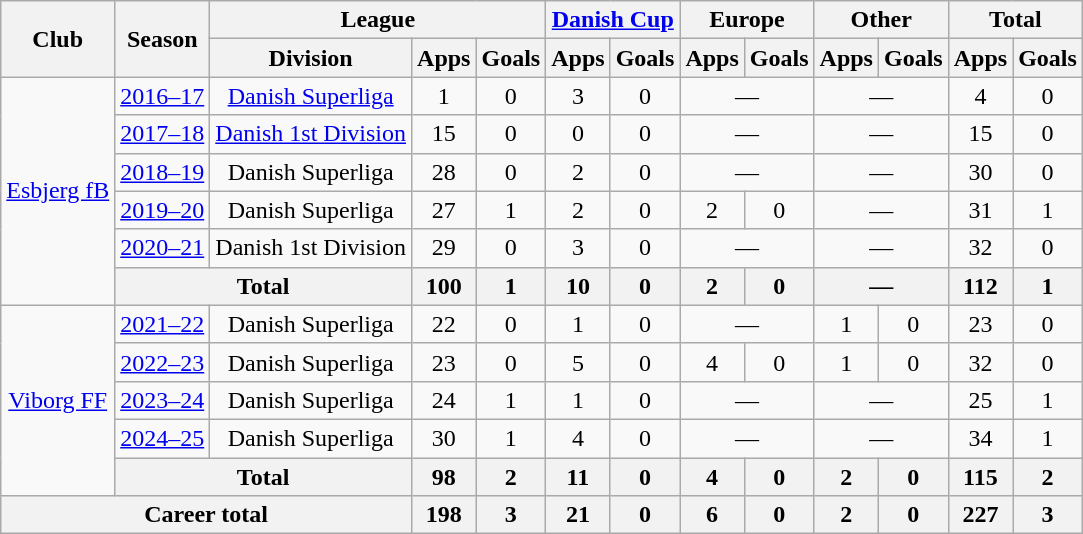<table class="wikitable" style="text-align: center">
<tr>
<th rowspan="2">Club</th>
<th rowspan="2">Season</th>
<th colspan="3">League</th>
<th colspan="2"><a href='#'>Danish Cup</a></th>
<th colspan="2">Europe</th>
<th colspan="2">Other</th>
<th colspan="2">Total</th>
</tr>
<tr>
<th>Division</th>
<th>Apps</th>
<th>Goals</th>
<th>Apps</th>
<th>Goals</th>
<th>Apps</th>
<th>Goals</th>
<th>Apps</th>
<th>Goals</th>
<th>Apps</th>
<th>Goals</th>
</tr>
<tr>
<td rowspan="6"><a href='#'>Esbjerg fB</a></td>
<td><a href='#'>2016–17</a></td>
<td><a href='#'>Danish Superliga</a></td>
<td>1</td>
<td>0</td>
<td>3</td>
<td>0</td>
<td colspan="2">—</td>
<td colspan="2">—</td>
<td>4</td>
<td>0</td>
</tr>
<tr>
<td><a href='#'>2017–18</a></td>
<td><a href='#'>Danish 1st Division</a></td>
<td>15</td>
<td>0</td>
<td>0</td>
<td>0</td>
<td colspan="2">—</td>
<td colspan="2">—</td>
<td>15</td>
<td>0</td>
</tr>
<tr>
<td><a href='#'>2018–19</a></td>
<td>Danish Superliga</td>
<td>28</td>
<td>0</td>
<td>2</td>
<td>0</td>
<td colspan="2">—</td>
<td colspan="2">—</td>
<td>30</td>
<td>0</td>
</tr>
<tr>
<td><a href='#'>2019–20</a></td>
<td>Danish Superliga</td>
<td>27</td>
<td>1</td>
<td>2</td>
<td>0</td>
<td>2</td>
<td>0</td>
<td colspan="2">—</td>
<td>31</td>
<td>1</td>
</tr>
<tr>
<td><a href='#'>2020–21</a></td>
<td>Danish 1st Division</td>
<td>29</td>
<td>0</td>
<td>3</td>
<td>0</td>
<td colspan="2">—</td>
<td colspan="2">—</td>
<td>32</td>
<td>0</td>
</tr>
<tr>
<th colspan="2">Total</th>
<th>100</th>
<th>1</th>
<th>10</th>
<th>0</th>
<th>2</th>
<th>0</th>
<th colspan="2">—</th>
<th>112</th>
<th>1</th>
</tr>
<tr>
<td rowspan="5"><a href='#'>Viborg FF</a></td>
<td><a href='#'>2021–22</a></td>
<td>Danish Superliga</td>
<td>22</td>
<td>0</td>
<td>1</td>
<td>0</td>
<td colspan="2">—</td>
<td>1</td>
<td>0</td>
<td>23</td>
<td>0</td>
</tr>
<tr>
<td><a href='#'>2022–23</a></td>
<td>Danish Superliga</td>
<td>23</td>
<td>0</td>
<td>5</td>
<td>0</td>
<td>4</td>
<td>0</td>
<td>1</td>
<td>0</td>
<td>32</td>
<td>0</td>
</tr>
<tr>
<td><a href='#'>2023–24</a></td>
<td>Danish Superliga</td>
<td>24</td>
<td>1</td>
<td>1</td>
<td>0</td>
<td colspan="2">—</td>
<td colspan="2">—</td>
<td>25</td>
<td>1</td>
</tr>
<tr>
<td><a href='#'>2024–25</a></td>
<td>Danish Superliga</td>
<td>30</td>
<td>1</td>
<td>4</td>
<td>0</td>
<td colspan="2">—</td>
<td colspan="2">—</td>
<td>34</td>
<td>1</td>
</tr>
<tr>
<th colspan="2">Total</th>
<th>98</th>
<th>2</th>
<th>11</th>
<th>0</th>
<th>4</th>
<th>0</th>
<th>2</th>
<th>0</th>
<th>115</th>
<th>2</th>
</tr>
<tr>
<th colspan="3">Career total</th>
<th>198</th>
<th>3</th>
<th>21</th>
<th>0</th>
<th>6</th>
<th>0</th>
<th>2</th>
<th>0</th>
<th>227</th>
<th>3</th>
</tr>
</table>
